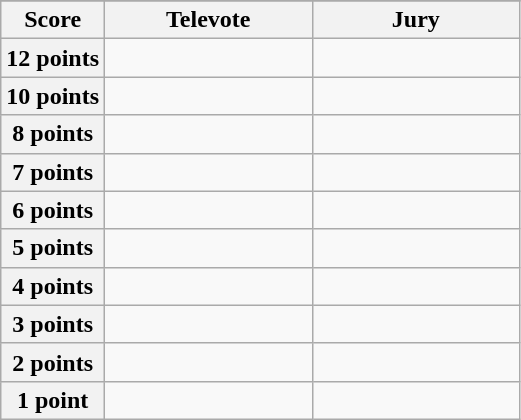<table class="wikitable">
<tr>
</tr>
<tr>
<th scope="col" width="20%">Score</th>
<th scope="col" width="40%">Televote</th>
<th scope="col" width="40%">Jury</th>
</tr>
<tr>
<th scope="row">12 points</th>
<td></td>
<td></td>
</tr>
<tr>
<th scope="row">10 points</th>
<td></td>
<td></td>
</tr>
<tr>
<th scope="row">8 points</th>
<td></td>
<td></td>
</tr>
<tr>
<th scope="row">7 points</th>
<td></td>
<td></td>
</tr>
<tr>
<th scope="row">6 points</th>
<td></td>
<td></td>
</tr>
<tr>
<th scope="row">5 points</th>
<td></td>
<td></td>
</tr>
<tr>
<th scope="row">4 points</th>
<td></td>
<td></td>
</tr>
<tr>
<th scope="row">3 points</th>
<td></td>
<td></td>
</tr>
<tr>
<th scope="row">2 points</th>
<td></td>
<td></td>
</tr>
<tr>
<th scope="row">1 point</th>
<td></td>
<td></td>
</tr>
</table>
